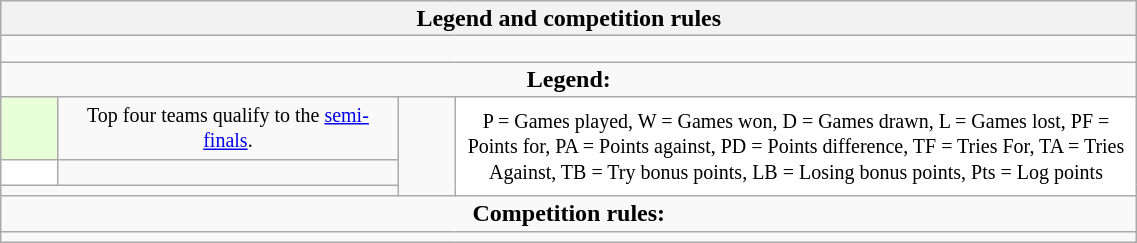<table class="wikitable collapsible collapsed" style="text-align:center; line-height:100%; font-size:100%; width:60%;">
<tr>
<th colspan="4" style="border:0px">Legend and competition rules</th>
</tr>
<tr>
<td colspan="4" style="height:10px"></td>
</tr>
<tr>
<td colspan="4" style="border:0px"><strong>Legend:</strong></td>
</tr>
<tr>
<td style="height:10px; width:5%; background:#E8FFD8;"></td>
<td style="width:30%;"><small>Top four teams qualify to the <a href='#'>semi-finals</a>.</small></td>
<td rowspan="3" style="width:5%;"></td>
<td rowspan="3" style="width:60%; background:#FFFFFF;"><small>P = Games played, W = Games won, D = Games drawn, L = Games lost, PF = Points for, PA = Points against, PD = Points difference, TF = Tries For, TA = Tries Against, TB = Try bonus points, LB = Losing bonus points, Pts = Log points</small></td>
</tr>
<tr>
<td style="height:10px; width:5%; background:#FFFFFF;"></td>
</tr>
<tr>
<td colspan="2"></td>
</tr>
<tr>
<td colspan="4" style="border:0px"><strong>Competition rules:</strong></td>
</tr>
<tr>
<td colspan="4"></td>
</tr>
</table>
